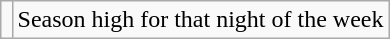<table class="wikitable" style="margin:auto; margin:auto;">
<tr>
<td></td>
<td>Season high for that night of the week</td>
</tr>
</table>
